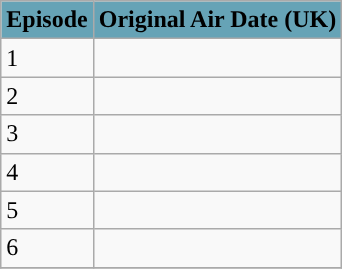<table class="wikitable plainrowheaders">
<tr style="color:black">
<th style="background:#66A3B6;">Episode</th>
<th style="background:#66A3B6;">Original Air Date (UK)</th>
</tr>
<tr>
<td>1</td>
<td></td>
</tr>
<tr>
<td>2</td>
<td></td>
</tr>
<tr>
<td>3</td>
<td></td>
</tr>
<tr>
<td>4</td>
<td></td>
</tr>
<tr>
<td>5</td>
<td></td>
</tr>
<tr>
<td>6</td>
<td></td>
</tr>
<tr>
</tr>
</table>
